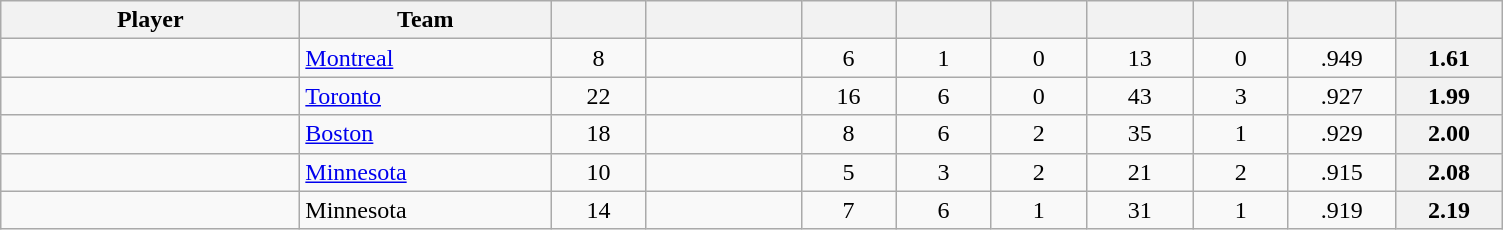<table class="wikitable sortable" style="text-align: center">
<tr>
<th style="width: 12em;">Player</th>
<th style="width: 10em;">Team</th>
<th style="width: 3.5em;"></th>
<th style="width: 6em;"></th>
<th style="width: 3.5em;"></th>
<th style="width: 3.5em;"></th>
<th style="width: 3.5em;"></th>
<th style="width: 4em;"></th>
<th style="width: 3.5em;"></th>
<th style="width: 4em;"></th>
<th style="width: 4em;"></th>
</tr>
<tr>
<td style="text-align:left;"></td>
<td style="text-align:left;"><a href='#'>Montreal</a></td>
<td>8</td>
<td></td>
<td>6</td>
<td>1</td>
<td>0</td>
<td>13</td>
<td>0</td>
<td>.949</td>
<th>1.61</th>
</tr>
<tr>
<td style="text-align:left;"></td>
<td style="text-align:left;"><a href='#'>Toronto</a></td>
<td>22</td>
<td></td>
<td>16</td>
<td>6</td>
<td>0</td>
<td>43</td>
<td>3</td>
<td>.927</td>
<th>1.99</th>
</tr>
<tr>
<td style="text-align:left;"></td>
<td style="text-align:left;"><a href='#'>Boston</a></td>
<td>18</td>
<td></td>
<td>8</td>
<td>6</td>
<td>2</td>
<td>35</td>
<td>1</td>
<td>.929</td>
<th>2.00</th>
</tr>
<tr>
<td style="text-align:left;"></td>
<td style="text-align:left;"><a href='#'>Minnesota</a></td>
<td>10</td>
<td></td>
<td>5</td>
<td>3</td>
<td>2</td>
<td>21</td>
<td>2</td>
<td>.915</td>
<th>2.08</th>
</tr>
<tr>
<td style="text-align:left;"></td>
<td style="text-align:left;">Minnesota</td>
<td>14</td>
<td></td>
<td>7</td>
<td>6</td>
<td>1</td>
<td>31</td>
<td>1</td>
<td>.919</td>
<th>2.19<br></th>
</tr>
</table>
